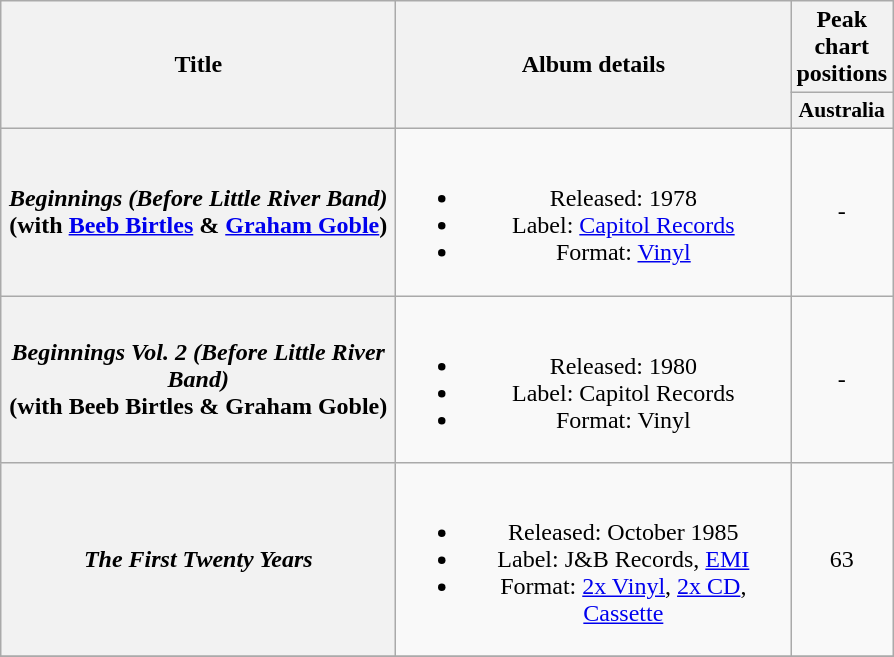<table class="wikitable plainrowheaders" style="text-align:center;" border="1">
<tr>
<th scope="col" rowspan="2" style="width:16em;">Title</th>
<th scope="col" rowspan="2" style="width:16em;">Album details</th>
<th scope="col" colspan="1">Peak chart positions</th>
</tr>
<tr>
<th scope="col" style="width:3em;font-size:90%;">Australia</th>
</tr>
<tr>
<th scope="row"><em>Beginnings (Before Little River Band)</em> <br> (with <a href='#'>Beeb Birtles</a> & <a href='#'>Graham Goble</a>)</th>
<td><br><ul><li>Released: 1978</li><li>Label: <a href='#'>Capitol Records</a></li><li>Format: <a href='#'>Vinyl</a></li></ul></td>
<td>-</td>
</tr>
<tr>
<th scope="row"><em>Beginnings Vol. 2 (Before Little River Band)</em> <br> (with Beeb Birtles & Graham Goble)</th>
<td><br><ul><li>Released: 1980</li><li>Label: Capitol Records</li><li>Format: Vinyl</li></ul></td>
<td>-</td>
</tr>
<tr>
<th scope="row"><em>The First Twenty Years</em></th>
<td><br><ul><li>Released: October 1985</li><li>Label: J&B Records, <a href='#'>EMI</a></li><li>Format: <a href='#'>2x Vinyl</a>, <a href='#'>2x CD</a>, <a href='#'>Cassette</a></li></ul></td>
<td>63</td>
</tr>
<tr>
</tr>
</table>
